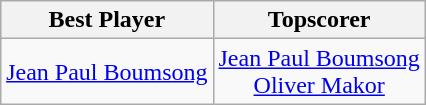<table class="wikitable" style="text-align: center; margin: 0 auto;">
<tr>
<th>Best Player</th>
<th>Topscorer</th>
</tr>
<tr>
<td><a href='#'>Jean Paul Boumsong</a></td>
<td><a href='#'>Jean Paul Boumsong</a><br><a href='#'>Oliver Makor</a></td>
</tr>
</table>
